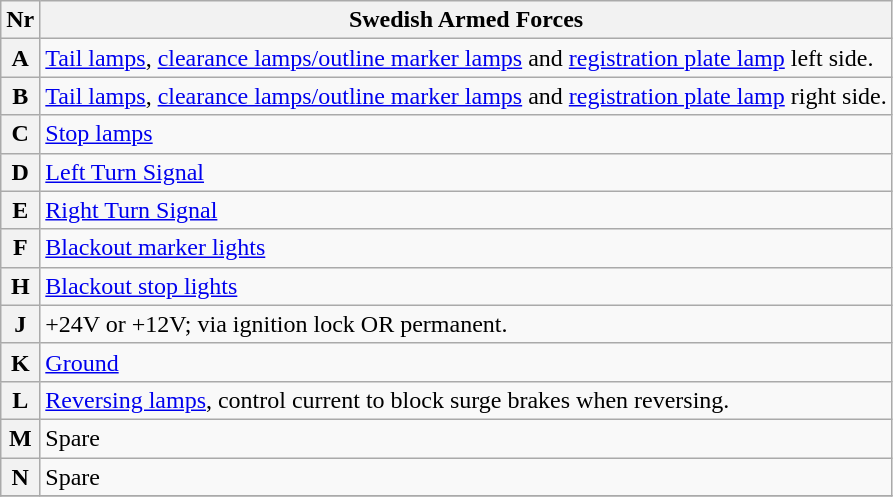<table class="wikitable">
<tr>
<th>Nr</th>
<th>Swedish Armed Forces</th>
</tr>
<tr>
<th>A</th>
<td><a href='#'>Tail lamps</a>, <a href='#'>clearance lamps/outline marker lamps</a> and <a href='#'>registration plate lamp</a> left side.</td>
</tr>
<tr>
<th>B</th>
<td><a href='#'>Tail lamps</a>, <a href='#'>clearance lamps/outline marker lamps</a> and <a href='#'>registration plate lamp</a> right side.</td>
</tr>
<tr>
<th>C</th>
<td><a href='#'>Stop lamps</a></td>
</tr>
<tr>
<th>D</th>
<td><a href='#'>Left Turn Signal</a></td>
</tr>
<tr>
<th>E</th>
<td><a href='#'>Right Turn Signal</a></td>
</tr>
<tr>
<th>F</th>
<td><a href='#'>Blackout marker lights</a></td>
</tr>
<tr>
<th>H</th>
<td><a href='#'>Blackout stop lights</a></td>
</tr>
<tr>
<th>J</th>
<td>+24V or +12V; via ignition lock OR permanent.</td>
</tr>
<tr>
<th>K</th>
<td><a href='#'>Ground</a></td>
</tr>
<tr>
<th>L</th>
<td><a href='#'>Reversing lamps</a>, control current to block surge brakes when reversing.</td>
</tr>
<tr>
<th>M</th>
<td>Spare</td>
</tr>
<tr>
<th>N</th>
<td>Spare</td>
</tr>
<tr>
</tr>
</table>
